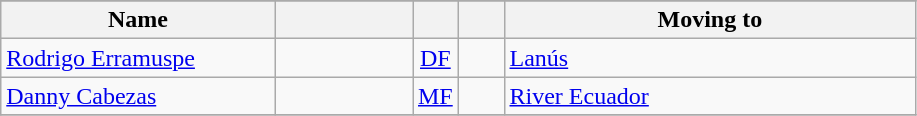<table class="wikitable" style="text-align: center;">
<tr>
</tr>
<tr>
<th width=30% align="center">Name</th>
<th width=15% align="center"></th>
<th width=5% align="center"></th>
<th width=5% align="center"></th>
<th width=45% align="center">Moving to</th>
</tr>
<tr>
<td align=left><a href='#'>Rodrigo Erramuspe</a></td>
<td></td>
<td><a href='#'>DF</a></td>
<td></td>
<td align=left><a href='#'>Lanús</a> </td>
</tr>
<tr>
<td align=left><a href='#'>Danny Cabezas</a></td>
<td></td>
<td><a href='#'>MF</a></td>
<td></td>
<td align=left><a href='#'>River Ecuador</a> </td>
</tr>
<tr>
</tr>
</table>
